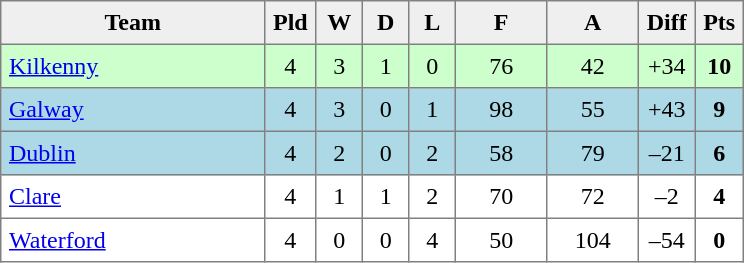<table style=border-collapse:collapse border=1 cellspacing=0 cellpadding=5>
<tr align=center bgcolor=#efefef>
<th width=165>Team</th>
<th width=20>Pld</th>
<th width=20>W</th>
<th width=20>D</th>
<th width=20>L</th>
<th width=50>F</th>
<th width=50>A</th>
<th width=20>Diff</th>
<th width=20>Pts</th>
</tr>
<tr align=center style="background:#cfc;">
<td style="text-align:left;"> <a href='#'>Kilkenny</a></td>
<td>4</td>
<td>3</td>
<td>1</td>
<td>0</td>
<td>76</td>
<td>42</td>
<td>+34</td>
<td><strong>10</strong></td>
</tr>
<tr align=center style="background:#ADD8E6;">
<td style="text-align:left;"> <a href='#'>Galway</a></td>
<td>4</td>
<td>3</td>
<td>0</td>
<td>1</td>
<td>98</td>
<td>55</td>
<td>+43</td>
<td><strong>9</strong></td>
</tr>
<tr align=center style="background:#ADD8E6;">
<td style="text-align:left;"> <a href='#'>Dublin</a></td>
<td>4</td>
<td>2</td>
<td>0</td>
<td>2</td>
<td>58</td>
<td>79</td>
<td>–21</td>
<td><strong>6</strong></td>
</tr>
<tr align=center>
<td style="text-align:left;"> <a href='#'>Clare</a></td>
<td>4</td>
<td>1</td>
<td>1</td>
<td>2</td>
<td>70</td>
<td>72</td>
<td>–2</td>
<td><strong>4</strong></td>
</tr>
<tr align=center>
<td style="text-align:left;"> <a href='#'>Waterford</a></td>
<td>4</td>
<td>0</td>
<td>0</td>
<td>4</td>
<td>50</td>
<td>104</td>
<td>–54</td>
<td><strong>0</strong></td>
</tr>
</table>
